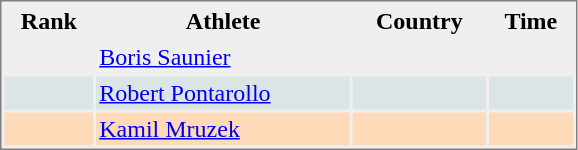<table style="border-style:solid;border-width:1px;border-color:#808080;background-color:#EFEFEF" cellspacing="2" cellpadding="2" width="385px">
<tr bgcolor="#EFEFEF">
<th>Rank</th>
<th>Athlete</th>
<th>Country</th>
<th>Time</th>
</tr>
<tr>
<td align=center></td>
<td><a href='#'>Boris Saunier</a></td>
<td></td>
<td align="right"></td>
</tr>
<tr bgcolor="#DCE5E5">
<td align=center></td>
<td><a href='#'>Robert Pontarollo</a></td>
<td></td>
<td align="right"></td>
</tr>
<tr bgcolor="#FFDAB9">
<td align=center></td>
<td><a href='#'>Kamil Mruzek</a></td>
<td></td>
<td align="right"></td>
</tr>
</table>
